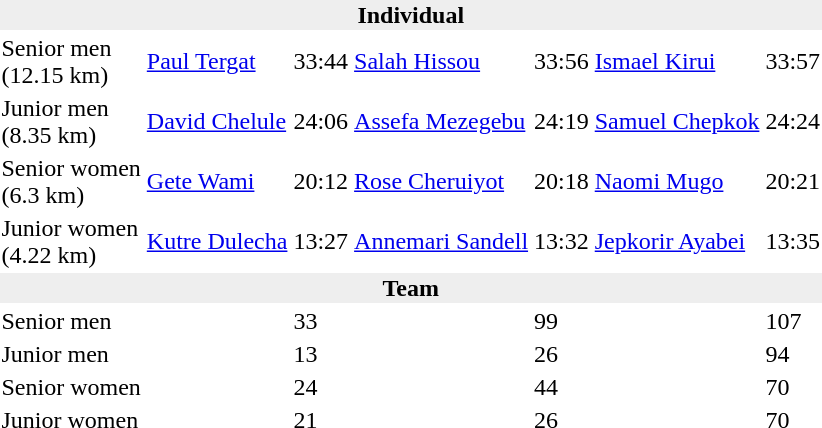<table>
<tr>
<td colspan=7 bgcolor=#eeeeee style=text-align:center;><strong>Individual</strong></td>
</tr>
<tr>
<td>Senior men<br>(12.15 km)</td>
<td><a href='#'>Paul Tergat</a><br></td>
<td>33:44</td>
<td><a href='#'>Salah Hissou</a><br></td>
<td>33:56</td>
<td><a href='#'>Ismael Kirui</a><br></td>
<td>33:57</td>
</tr>
<tr>
<td>Junior men<br>(8.35 km)</td>
<td><a href='#'>David Chelule</a><br></td>
<td>24:06</td>
<td><a href='#'>Assefa Mezegebu</a><br></td>
<td>24:19</td>
<td><a href='#'>Samuel Chepkok</a><br></td>
<td>24:24</td>
</tr>
<tr>
<td>Senior women<br>(6.3 km)</td>
<td><a href='#'>Gete Wami</a><br></td>
<td>20:12</td>
<td><a href='#'>Rose Cheruiyot</a><br></td>
<td>20:18</td>
<td><a href='#'>Naomi Mugo</a><br></td>
<td>20:21</td>
</tr>
<tr>
<td>Junior women<br>(4.22 km)</td>
<td><a href='#'>Kutre Dulecha</a><br></td>
<td>13:27</td>
<td><a href='#'>Annemari Sandell</a><br></td>
<td>13:32</td>
<td><a href='#'>Jepkorir Ayabei</a><br></td>
<td>13:35</td>
</tr>
<tr>
<td colspan=7 bgcolor=#eeeeee style=text-align:center;><strong>Team</strong></td>
</tr>
<tr>
<td>Senior men</td>
<td></td>
<td>33</td>
<td></td>
<td>99</td>
<td></td>
<td>107</td>
</tr>
<tr>
<td>Junior men</td>
<td></td>
<td>13</td>
<td></td>
<td>26</td>
<td></td>
<td>94</td>
</tr>
<tr>
<td>Senior women</td>
<td></td>
<td>24</td>
<td></td>
<td>44</td>
<td></td>
<td>70</td>
</tr>
<tr>
<td>Junior women</td>
<td></td>
<td>21</td>
<td></td>
<td>26</td>
<td></td>
<td>70</td>
</tr>
</table>
